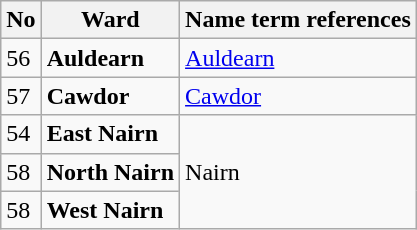<table class="wikitable">
<tr>
<th>No</th>
<th>Ward</th>
<th>Name term references</th>
</tr>
<tr>
<td>56</td>
<td><strong>Auldearn</strong></td>
<td><a href='#'>Auldearn</a></td>
</tr>
<tr>
<td>57</td>
<td><strong>Cawdor</strong></td>
<td><a href='#'>Cawdor</a></td>
</tr>
<tr>
<td>54</td>
<td><strong>East Nairn</strong></td>
<td rowspan=3>Nairn</td>
</tr>
<tr>
<td>58</td>
<td><strong>North Nairn</strong></td>
</tr>
<tr>
<td>58</td>
<td><strong>West Nairn</strong></td>
</tr>
</table>
